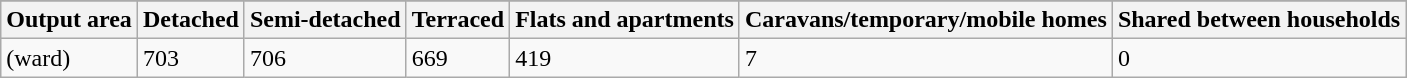<table class="wikitable">
<tr>
</tr>
<tr>
<th>Output area</th>
<th>Detached</th>
<th>Semi-detached</th>
<th>Terraced</th>
<th>Flats and apartments</th>
<th>Caravans/temporary/mobile homes</th>
<th>Shared between households</th>
</tr>
<tr>
<td>(ward)</td>
<td>703</td>
<td>706</td>
<td>669</td>
<td>419</td>
<td>7</td>
<td>0</td>
</tr>
</table>
